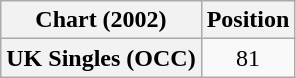<table class="wikitable plainrowheaders">
<tr>
<th scope="col">Chart (2002)</th>
<th scope="col">Position</th>
</tr>
<tr>
<th scope="row">UK Singles (OCC)</th>
<td align="center">81</td>
</tr>
</table>
